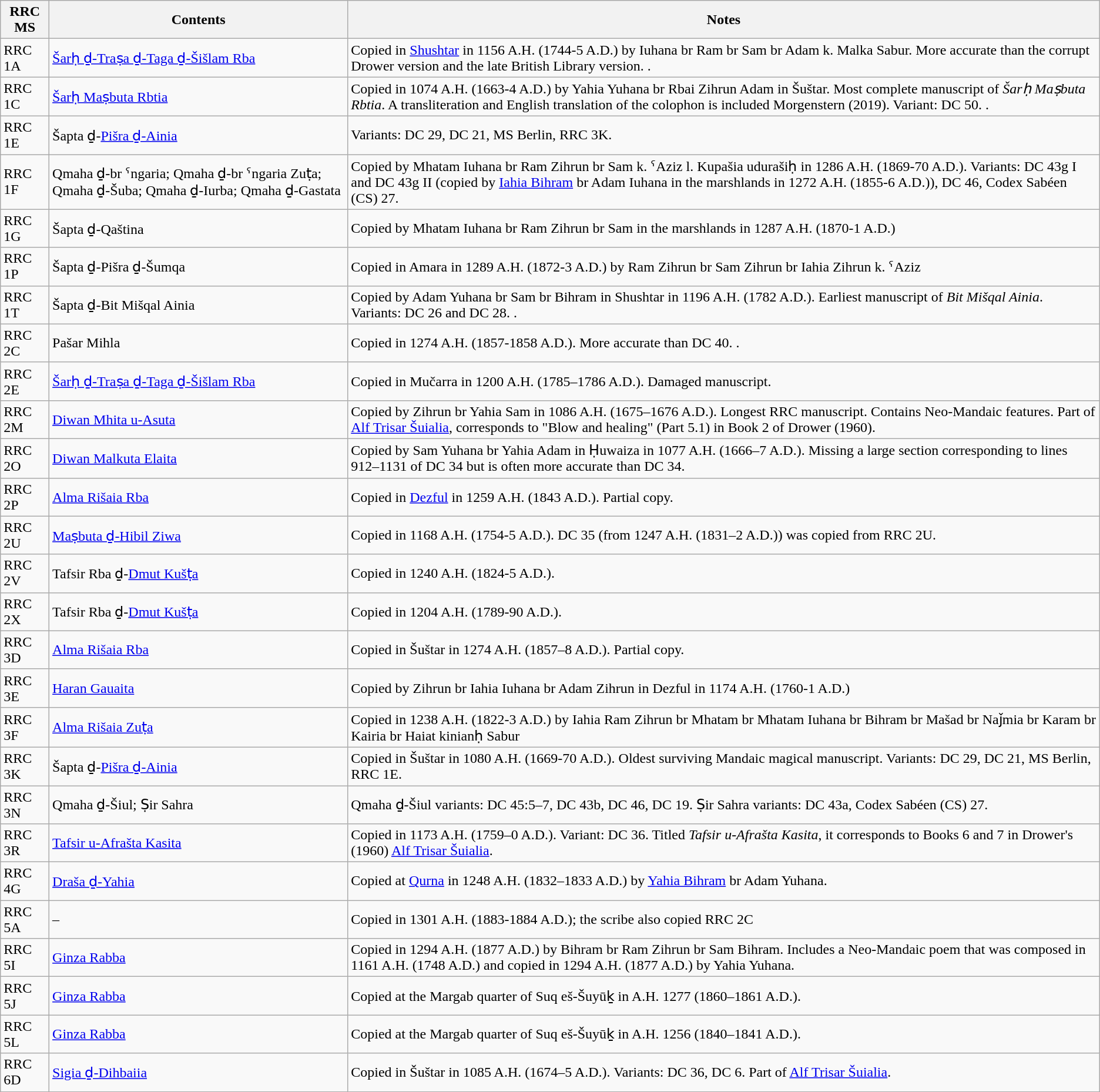<table class="wikitable sortable">
<tr>
<th>RRC MS</th>
<th>Contents</th>
<th>Notes</th>
</tr>
<tr>
<td>RRC 1A</td>
<td><a href='#'>Šarḥ ḏ-Traṣa ḏ-Taga ḏ-Šišlam Rba</a></td>
<td>Copied in <a href='#'>Shushtar</a> in 1156 A.H. (1744-5 A.D.) by Iuhana br Ram br Sam br Adam k. Malka Sabur. More accurate than the corrupt Drower version and the late British Library version. .</td>
</tr>
<tr>
<td>RRC 1C</td>
<td><a href='#'>Šarḥ Maṣbuta Rbtia</a></td>
<td>Copied in 1074 A.H. (1663-4 A.D.) by Yahia Yuhana br Rbai Zihrun Adam in Šuštar. Most complete manuscript of <em>Šarḥ Maṣbuta Rbtia</em>. A transliteration and English translation of the colophon is included Morgenstern (2019). Variant: DC 50. .</td>
</tr>
<tr>
<td>RRC 1E</td>
<td>Šapta ḏ-<a href='#'>Pišra ḏ-Ainia</a></td>
<td>Variants: DC 29, DC 21, MS Berlin, RRC 3K.</td>
</tr>
<tr>
<td>RRC 1F</td>
<td>Qmaha ḏ-br ˁngaria; Qmaha ḏ-br ˁngaria Zuṭa; Qmaha ḏ-Šuba; Qmaha ḏ-Iurba; Qmaha ḏ-Gastata</td>
<td>Copied by Mhatam Iuhana br Ram Zihrun br Sam k. ˁAziz l. Kupašia udurašiḥ in 1286 A.H. (1869-70 A.D.). Variants: DC 43g I and DC 43g II (copied by <a href='#'>Iahia Bihram</a> br Adam Iuhana in the marshlands in 1272 A.H. (1855-6 A.D.)), DC 46, Codex Sabéen (CS) 27.</td>
</tr>
<tr>
<td>RRC 1G</td>
<td>Šapta ḏ-Qaština</td>
<td>Copied by Mhatam Iuhana br Ram Zihrun br Sam in the marshlands in 1287 A.H. (1870-1 A.D.)</td>
</tr>
<tr>
<td>RRC 1P</td>
<td>Šapta ḏ-Pišra ḏ-Šumqa</td>
<td>Copied in Amara in 1289 A.H. (1872-3 A.D.) by Ram Zihrun br Sam Zihrun br Iahia Zihrun k. ˁAziz</td>
</tr>
<tr>
<td>RRC 1T</td>
<td>Šapta ḏ-Bit Mišqal Ainia</td>
<td>Copied by Adam Yuhana br Sam br Bihram in Shushtar in 1196 A.H. (1782 A.D.). Earliest manuscript of <em>Bit Mišqal Ainia</em>. Variants: DC 26 and DC 28. .</td>
</tr>
<tr>
<td>RRC 2C</td>
<td>Pašar Mihla</td>
<td>Copied in 1274 A.H. (1857-1858 A.D.). More accurate than DC 40. .</td>
</tr>
<tr>
<td>RRC 2E</td>
<td><a href='#'>Šarḥ ḏ-Traṣa ḏ-Taga ḏ-Šišlam Rba</a></td>
<td>Copied in Mučarra in 1200 A.H. (1785–1786 A.D.). Damaged manuscript.</td>
</tr>
<tr>
<td>RRC 2M</td>
<td><a href='#'>Diwan Mhita u-Asuta</a></td>
<td>Copied by Zihrun br Yahia Sam in 1086 A.H. (1675–1676 A.D.). Longest RRC manuscript. Contains Neo-Mandaic features. Part of <a href='#'>Alf Trisar Šuialia</a>, corresponds to "Blow and healing" (Part 5.1) in Book 2 of Drower (1960).</td>
</tr>
<tr>
<td>RRC 2O</td>
<td><a href='#'>Diwan Malkuta Elaita</a></td>
<td>Copied by Sam Yuhana br Yahia Adam in Ḥuwaiza in 1077 A.H. (1666–7 A.D.). Missing a large section corresponding to lines 912–1131 of DC 34 but is often more accurate than DC 34.</td>
</tr>
<tr>
<td>RRC 2P</td>
<td><a href='#'>Alma Rišaia Rba</a></td>
<td>Copied in <a href='#'>Dezful</a> in 1259 A.H. (1843 A.D.). Partial copy.</td>
</tr>
<tr>
<td>RRC 2U</td>
<td><a href='#'>Maṣbuta ḏ-Hibil Ziwa</a></td>
<td>Copied in 1168 A.H. (1754-5 A.D.). DC 35 (from 1247 A.H. (1831–2 A.D.)) was copied from RRC 2U.</td>
</tr>
<tr>
<td>RRC 2V</td>
<td>Tafsir Rba ḏ-<a href='#'>Dmut Kušṭa</a></td>
<td>Copied in 1240 A.H. (1824-5 A.D.).</td>
</tr>
<tr>
<td>RRC 2X</td>
<td>Tafsir Rba ḏ-<a href='#'>Dmut Kušṭa</a></td>
<td>Copied in 1204 A.H. (1789-90 A.D.).</td>
</tr>
<tr>
<td>RRC 3D</td>
<td><a href='#'>Alma Rišaia Rba</a></td>
<td>Copied in Šuštar in 1274 A.H. (1857–8 A.D.). Partial copy.</td>
</tr>
<tr>
<td>RRC 3E</td>
<td><a href='#'>Haran Gauaita</a></td>
<td>Copied by Zihrun br Iahia Iuhana br Adam Zihrun in Dezful in 1174 A.H. (1760-1 A.D.)</td>
</tr>
<tr>
<td>RRC 3F</td>
<td><a href='#'>Alma Rišaia Zuṭa</a></td>
<td>Copied in 1238 A.H. (1822-3 A.D.) by Iahia Ram Zihrun br Mhatam br Mhatam Iuhana br Bihram br Mašad br Naǰmia br Karam br Kairia br Haiat kinianḥ Sabur</td>
</tr>
<tr>
<td>RRC 3K</td>
<td>Šapta ḏ-<a href='#'>Pišra ḏ-Ainia</a></td>
<td>Copied in Šuštar in 1080 A.H. (1669-70 A.D.). Oldest surviving Mandaic magical manuscript. Variants: DC 29, DC 21, MS Berlin, RRC 1E.</td>
</tr>
<tr>
<td>RRC 3N</td>
<td>Qmaha ḏ-Šiul; Ṣir Sahra</td>
<td>Qmaha ḏ-Šiul variants: DC 45:5–7, DC 43b, DC 46, DC 19. Ṣir Sahra variants: DC 43a, Codex Sabéen (CS) 27.</td>
</tr>
<tr>
<td>RRC 3R</td>
<td><a href='#'>Tafsir u-Afrašta Kasita</a></td>
<td>Copied in 1173 A.H. (1759–0 A.D.). Variant: DC 36. Titled <em>Tafsir u-Afrašta Kasita</em>, it corresponds to Books 6 and 7 in Drower's (1960) <a href='#'>Alf Trisar Šuialia</a>.</td>
</tr>
<tr>
<td>RRC 4G</td>
<td><a href='#'>Draša ḏ-Yahia</a></td>
<td>Copied at <a href='#'>Qurna</a> in 1248 A.H. (1832–1833 A.D.) by <a href='#'>Yahia Bihram</a> br Adam Yuhana.</td>
</tr>
<tr>
<td>RRC 5A</td>
<td>–</td>
<td>Copied in 1301 A.H. (1883-1884 A.D.); the scribe also copied RRC 2C</td>
</tr>
<tr>
<td>RRC 5I</td>
<td><a href='#'>Ginza Rabba</a></td>
<td>Copied in 1294 A.H. (1877 A.D.) by Bihram br Ram Zihrun br Sam Bihram. Includes a Neo-Mandaic poem that was composed in 1161 A.H. (1748 A.D.) and copied in 1294 A.H. (1877 A.D.) by Yahia Yuhana.</td>
</tr>
<tr>
<td>RRC 5J</td>
<td><a href='#'>Ginza Rabba</a></td>
<td>Copied at the Margab quarter of Suq eš-Šuyūḵ in A.H. 1277 (1860–1861 A.D.).</td>
</tr>
<tr>
<td>RRC 5L</td>
<td><a href='#'>Ginza Rabba</a></td>
<td>Copied at the Margab quarter of Suq eš-Šuyūḵ in A.H. 1256 (1840–1841 A.D.).</td>
</tr>
<tr>
<td>RRC 6D</td>
<td><a href='#'>Sigia ḏ-Dihbaiia</a></td>
<td>Copied in Šuštar in 1085 A.H. (1674–5 A.D.). Variants: DC 36, DC 6. Part of <a href='#'>Alf Trisar Šuialia</a>.</td>
</tr>
</table>
